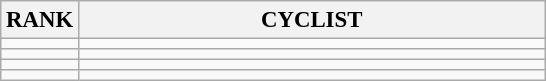<table class="wikitable" style="font-size:95%;">
<tr>
<th>RANK</th>
<th align="left" style="width: 20em">CYCLIST</th>
</tr>
<tr>
<td align="center"></td>
<td></td>
</tr>
<tr>
<td align="center"></td>
<td></td>
</tr>
<tr>
<td align="center"></td>
<td></td>
</tr>
<tr>
<td align="center"></td>
<td></td>
</tr>
</table>
